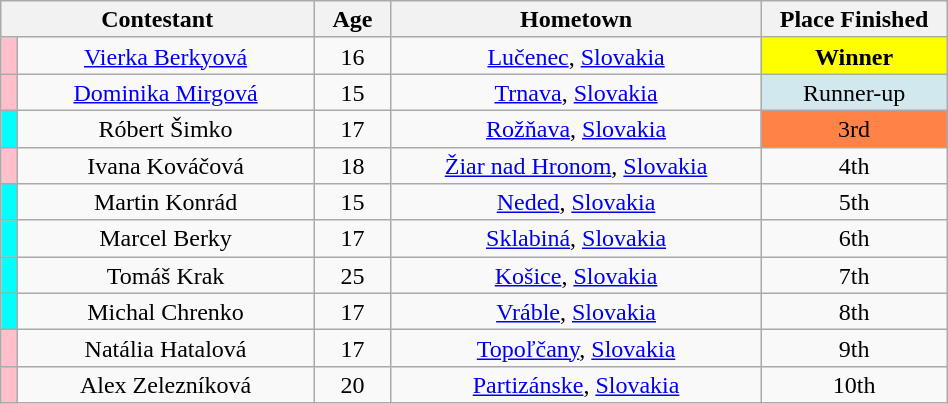<table class="wikitable sortable" style="text-align:center; line-height:17px; width:50%; white-space:nowrap">
<tr>
<th style="width:20%" colspan="2">Contestant</th>
<th style="width:05%">Age</th>
<th style="width:18%">Hometown</th>
<th style="width:05%">Place Finished</th>
</tr>
<tr>
<th style="background:pink;"></th>
<td><a href='#'>Vierka Berkyová</a></td>
<td>16</td>
<td><a href='#'>Lučenec</a>, <a href='#'>Slovakia</a></td>
<td style="background:yellow;"><strong>Winner</strong></td>
</tr>
<tr>
<th style="background:pink;"></th>
<td><a href='#'>Dominika Mirgová</a></td>
<td>15</td>
<td><a href='#'>Trnava</a>, <a href='#'>Slovakia</a></td>
<td style="background:#D1E8EF;">Runner-up</td>
</tr>
<tr>
<th style="background:cyan;"></th>
<td>Róbert Šimko</td>
<td>17</td>
<td><a href='#'>Rožňava</a>, <a href='#'>Slovakia</a></td>
<td style="background:#FF8247;">3rd</td>
</tr>
<tr>
<th style="background:pink;"></th>
<td>Ivana Kováčová</td>
<td>18</td>
<td><a href='#'>Žiar nad Hronom</a>, <a href='#'>Slovakia</a></td>
<td>4th</td>
</tr>
<tr>
<th style="background:cyan;"></th>
<td>Martin Konrád</td>
<td>15</td>
<td><a href='#'>Neded</a>, <a href='#'>Slovakia</a></td>
<td>5th</td>
</tr>
<tr>
<th style="background:cyan;"></th>
<td>Marcel Berky</td>
<td>17</td>
<td><a href='#'>Sklabiná</a>, <a href='#'>Slovakia</a></td>
<td>6th</td>
</tr>
<tr>
<th style="background:cyan;"></th>
<td>Tomáš Krak</td>
<td>25</td>
<td><a href='#'>Košice</a>, <a href='#'>Slovakia</a></td>
<td>7th</td>
</tr>
<tr>
<th style="background:cyan;"></th>
<td>Michal Chrenko</td>
<td>17</td>
<td><a href='#'>Vráble</a>, <a href='#'>Slovakia</a></td>
<td>8th</td>
</tr>
<tr>
<th style="background:pink;"></th>
<td>Natália Hatalová</td>
<td>17</td>
<td><a href='#'>Topoľčany</a>, <a href='#'>Slovakia</a></td>
<td>9th</td>
</tr>
<tr>
<th style="background:pink;"></th>
<td>Alex Zelezníková</td>
<td>20</td>
<td><a href='#'>Partizánske</a>, <a href='#'>Slovakia</a></td>
<td>10th</td>
</tr>
</table>
